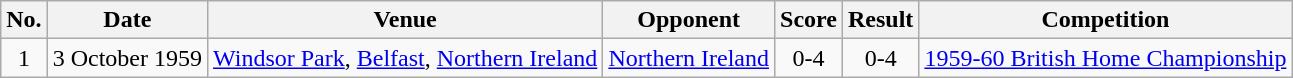<table class="wikitable sortable" style="text-align:center">
<tr>
<th>No.</th>
<th>Date</th>
<th>Venue</th>
<th>Opponent</th>
<th>Score</th>
<th>Result</th>
<th>Competition</th>
</tr>
<tr>
<td>1</td>
<td>3 October 1959</td>
<td><a href='#'>Windsor Park</a>, <a href='#'>Belfast</a>, <a href='#'>Northern Ireland</a></td>
<td><a href='#'>Northern Ireland</a></td>
<td>0-4</td>
<td>0-4</td>
<td><a href='#'>1959-60 British Home Championship</a></td>
</tr>
</table>
